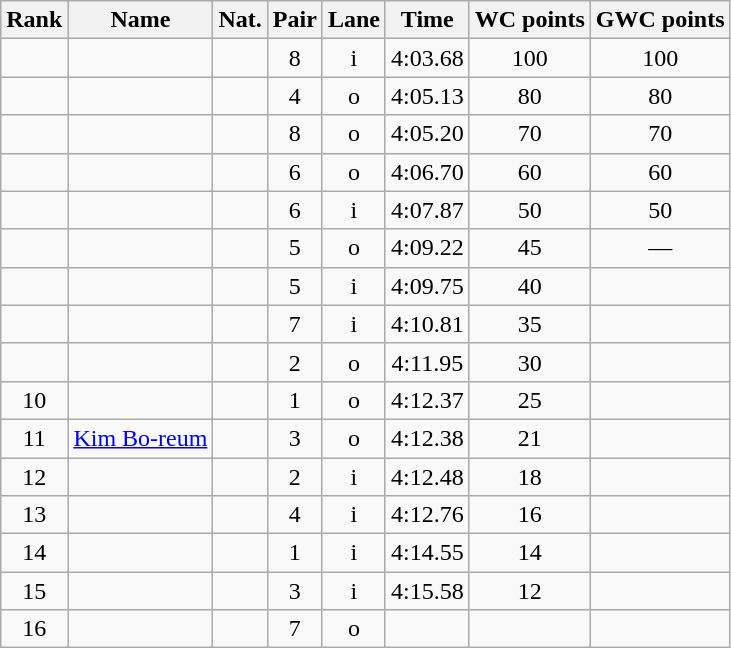<table class="wikitable sortable" style="text-align:center">
<tr>
<th>Rank</th>
<th>Name</th>
<th>Nat.</th>
<th>Pair</th>
<th>Lane</th>
<th>Time</th>
<th>WC points</th>
<th>GWC points</th>
</tr>
<tr>
<td></td>
<td align=left></td>
<td></td>
<td>8</td>
<td>i</td>
<td>4:03.68</td>
<td>100</td>
<td>100</td>
</tr>
<tr>
<td></td>
<td align=left></td>
<td></td>
<td>4</td>
<td>o</td>
<td>4:05.13</td>
<td>80</td>
<td>80</td>
</tr>
<tr>
<td></td>
<td align=left></td>
<td></td>
<td>8</td>
<td>o</td>
<td>4:05.20</td>
<td>70</td>
<td>70</td>
</tr>
<tr>
<td></td>
<td align=left></td>
<td></td>
<td>6</td>
<td>o</td>
<td>4:06.70</td>
<td>60</td>
<td>60</td>
</tr>
<tr>
<td></td>
<td align=left></td>
<td></td>
<td>6</td>
<td>i</td>
<td>4:07.87</td>
<td>50</td>
<td>50</td>
</tr>
<tr>
<td></td>
<td align=left></td>
<td></td>
<td>5</td>
<td>o</td>
<td>4:09.22</td>
<td>45</td>
<td>—</td>
</tr>
<tr>
<td></td>
<td align=left></td>
<td></td>
<td>5</td>
<td>i</td>
<td>4:09.75</td>
<td>40</td>
<td></td>
</tr>
<tr>
<td></td>
<td align=left></td>
<td></td>
<td>7</td>
<td>i</td>
<td>4:10.81</td>
<td>35</td>
<td></td>
</tr>
<tr>
<td></td>
<td align=left></td>
<td></td>
<td>2</td>
<td>o</td>
<td>4:11.95</td>
<td>30</td>
<td></td>
</tr>
<tr>
<td>10</td>
<td align=left></td>
<td></td>
<td>1</td>
<td>o</td>
<td>4:12.37</td>
<td>25</td>
<td></td>
</tr>
<tr>
<td>11</td>
<td align=left><a href='#'>Kim Bo-reum</a></td>
<td></td>
<td>3</td>
<td>o</td>
<td>4:12.38</td>
<td>21</td>
<td></td>
</tr>
<tr>
<td>12</td>
<td align=left></td>
<td></td>
<td>2</td>
<td>i</td>
<td>4:12.48</td>
<td>18</td>
<td></td>
</tr>
<tr>
<td>13</td>
<td align=left></td>
<td></td>
<td>4</td>
<td>i</td>
<td>4:12.76</td>
<td>16</td>
<td></td>
</tr>
<tr>
<td>14</td>
<td align=left></td>
<td></td>
<td>1</td>
<td>i</td>
<td>4:14.55</td>
<td>14</td>
<td></td>
</tr>
<tr>
<td>15</td>
<td align=left></td>
<td></td>
<td>3</td>
<td>i</td>
<td>4:15.58</td>
<td>12</td>
<td></td>
</tr>
<tr>
<td>16</td>
<td align=left></td>
<td></td>
<td>7</td>
<td>o</td>
<td></td>
<td></td>
<td></td>
</tr>
</table>
